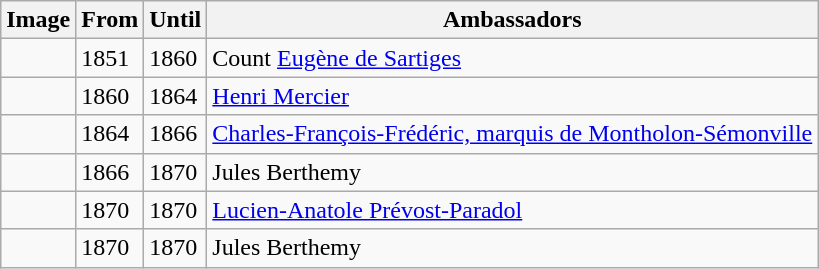<table class="wikitable centre">
<tr>
<th>Image</th>
<th>From</th>
<th>Until</th>
<th>Ambassadors</th>
</tr>
<tr>
<td></td>
<td>1851</td>
<td>1860</td>
<td>Count <a href='#'>Eugène de Sartiges</a></td>
</tr>
<tr>
<td></td>
<td>1860</td>
<td>1864</td>
<td><a href='#'>Henri Mercier</a></td>
</tr>
<tr>
<td></td>
<td>1864</td>
<td>1866</td>
<td><a href='#'>Charles-François-Frédéric, marquis de Montholon-Sémonville</a></td>
</tr>
<tr>
<td></td>
<td>1866</td>
<td>1870</td>
<td>Jules Berthemy</td>
</tr>
<tr>
<td></td>
<td>1870</td>
<td>1870</td>
<td><a href='#'>Lucien-Anatole Prévost-Paradol</a></td>
</tr>
<tr>
<td></td>
<td>1870</td>
<td>1870</td>
<td>Jules Berthemy</td>
</tr>
</table>
